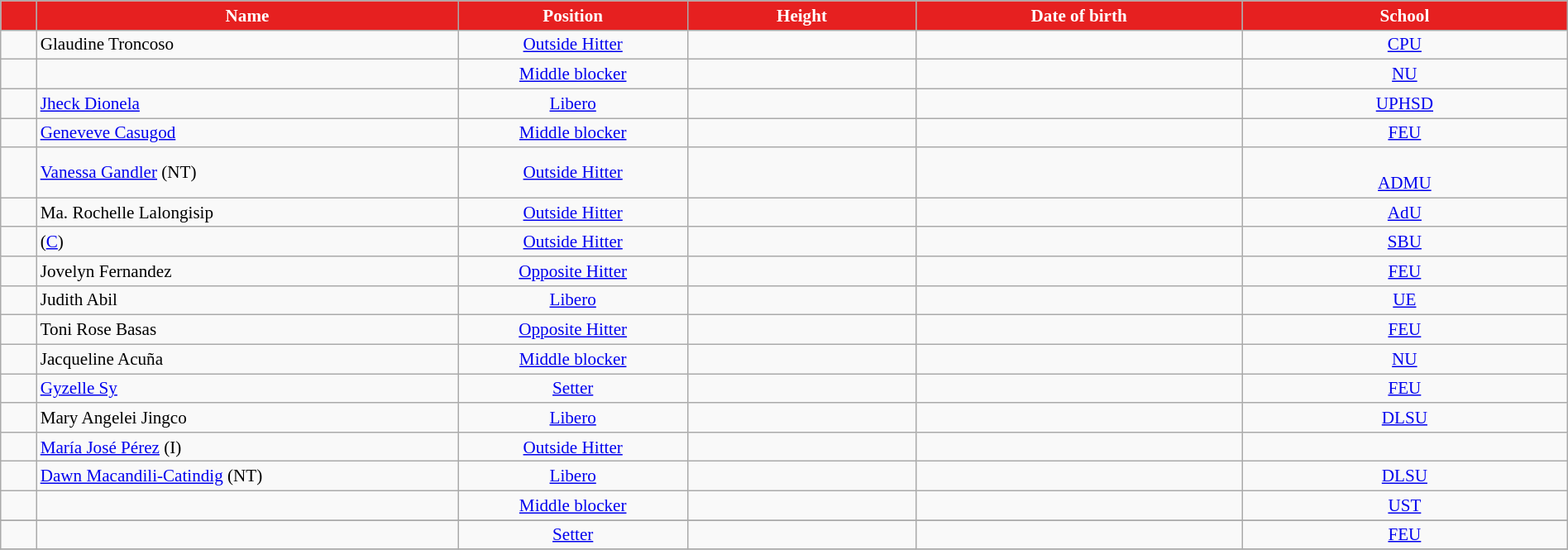<table class="wikitable sortable" style="font-size:88%; text-align:center; width:100%;">
<tr>
<th style="width:1em; background:#E62020; color:white;"></th>
<th style="width:17em; background:#E62020; color:white;">Name</th>
<th style="width:9em; background:#E62020; color:white;">Position</th>
<th style="width:9em; background:#E62020; color:white;">Height</th>
<th style="width:13em; background:#E62020; color:white;">Date of birth</th>
<th style="width:13em; background:#E62020; color:white;">School</th>
</tr>
<tr align=center>
<td></td>
<td align=left> Glaudine Troncoso</td>
<td><a href='#'>Outside Hitter</a></td>
<td></td>
<td align=right></td>
<td><a href='#'>CPU</a></td>
</tr>
<tr align=center>
<td></td>
<td align=left> </td>
<td><a href='#'>Middle blocker</a></td>
<td></td>
<td align=right></td>
<td><a href='#'>NU</a></td>
</tr>
<tr align=center>
<td></td>
<td align=left> <a href='#'>Jheck Dionela</a></td>
<td><a href='#'>Libero</a></td>
<td></td>
<td align=right></td>
<td><a href='#'>UPHSD</a></td>
</tr>
<tr align=center>
<td></td>
<td align=left> <a href='#'>Geneveve Casugod</a></td>
<td><a href='#'>Middle blocker</a></td>
<td></td>
<td align=right></td>
<td align=center><a href='#'>FEU</a></td>
</tr>
<tr align=center>
<td></td>
<td align=left> <a href='#'>Vanessa Gandler</a> (NT)</td>
<td><a href='#'>Outside Hitter</a></td>
<td></td>
<td align=right></td>
<td><br><a href='#'>ADMU</a></td>
</tr>
<tr align=center>
<td></td>
<td align="left"> Ma. Rochelle Lalongisip</td>
<td><a href='#'>Outside Hitter</a></td>
<td></td>
<td align="right"></td>
<td><a href='#'>AdU</a></td>
</tr>
<tr align=center>
<td></td>
<td align=left>  (<a href='#'>C</a>)</td>
<td><a href='#'>Outside Hitter</a></td>
<td></td>
<td align=right></td>
<td><a href='#'>SBU</a></td>
</tr>
<tr align=center>
<td></td>
<td align="left"> Jovelyn Fernandez</td>
<td><a href='#'>Opposite Hitter</a></td>
<td></td>
<td align=right></td>
<td><a href='#'>FEU</a></td>
</tr>
<tr align=center>
<td></td>
<td align=left> Judith Abil</td>
<td><a href='#'>Libero</a></td>
<td></td>
<td align=right></td>
<td><a href='#'>UE</a></td>
</tr>
<tr align=center>
<td></td>
<td align=left> Toni Rose Basas</td>
<td><a href='#'>Opposite Hitter</a></td>
<td></td>
<td align=right></td>
<td><a href='#'>FEU</a></td>
</tr>
<tr align=center>
<td></td>
<td align=left> Jacqueline Acuña</td>
<td><a href='#'>Middle blocker</a></td>
<td></td>
<td align=right></td>
<td><a href='#'>NU</a></td>
</tr>
<tr align=center>
<td></td>
<td align=left> <a href='#'>Gyzelle Sy</a></td>
<td><a href='#'>Setter</a></td>
<td></td>
<td align=right></td>
<td><a href='#'>FEU</a></td>
</tr>
<tr align=center>
<td></td>
<td align="left"> Mary Angelei Jingco</td>
<td><a href='#'>Libero</a></td>
<td></td>
<td align="right"></td>
<td><a href='#'>DLSU</a></td>
</tr>
<tr align=center>
<td></td>
<td align=left> <a href='#'>María José Pérez</a> (I)</td>
<td><a href='#'>Outside Hitter</a></td>
<td></td>
<td align=right></td>
<td></td>
</tr>
<tr align=center>
<td></td>
<td align="left"> <a href='#'>Dawn Macandili-Catindig</a> (NT)</td>
<td><a href='#'>Libero</a></td>
<td></td>
<td align="right"></td>
<td><a href='#'>DLSU</a></td>
</tr>
<tr align=center>
<td></td>
<td align=left> </td>
<td><a href='#'>Middle blocker</a></td>
<td></td>
<td align=right></td>
<td><a href='#'>UST</a></td>
</tr>
<tr align=center>
</tr>
<tr align=center>
<td></td>
<td align=left> </td>
<td><a href='#'>Setter</a></td>
<td></td>
<td align=right></td>
<td><a href='#'>FEU</a></td>
</tr>
<tr align=center>
</tr>
</table>
